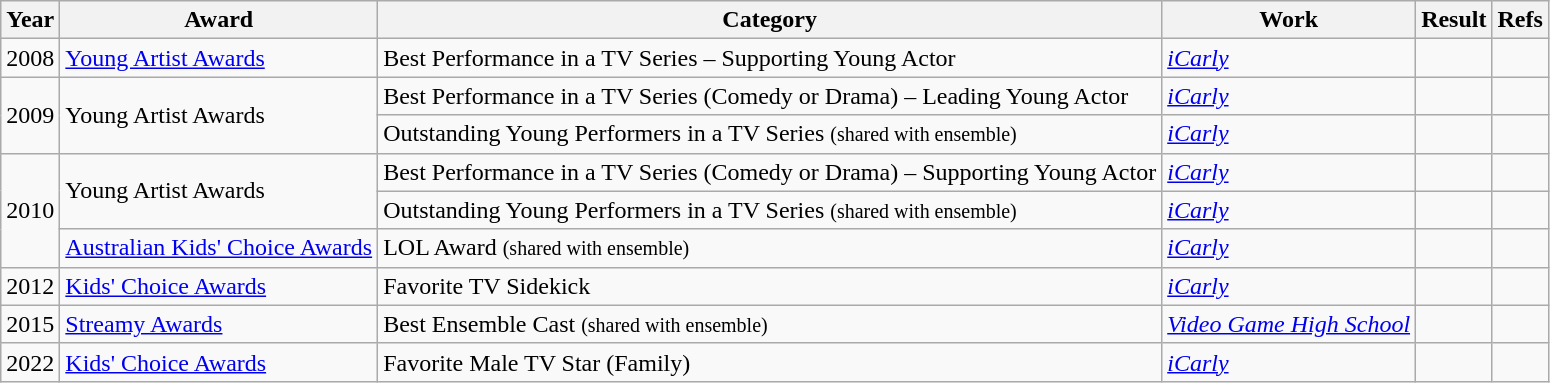<table class="wikitable">
<tr>
<th>Year</th>
<th>Award</th>
<th>Category</th>
<th>Work</th>
<th>Result</th>
<th>Refs</th>
</tr>
<tr>
<td>2008</td>
<td><a href='#'>Young Artist Awards</a></td>
<td>Best Performance in a TV Series – Supporting Young Actor</td>
<td><em><a href='#'>iCarly</a></em></td>
<td></td>
<td style="text-align:center;"></td>
</tr>
<tr>
<td rowspan="2">2009</td>
<td rowspan="2">Young Artist Awards</td>
<td>Best Performance in a TV Series (Comedy or Drama) – Leading Young Actor</td>
<td><em><a href='#'>iCarly</a></em></td>
<td></td>
<td style="text-align:center;"></td>
</tr>
<tr>
<td>Outstanding Young Performers in a TV Series <small>(shared with ensemble)</small></td>
<td><em><a href='#'>iCarly</a></em></td>
<td></td>
<td style="text-align:center;"></td>
</tr>
<tr>
<td rowspan="3">2010</td>
<td rowspan="2">Young Artist Awards</td>
<td>Best Performance in a TV Series (Comedy or Drama) – Supporting Young Actor</td>
<td><em><a href='#'>iCarly</a></em></td>
<td></td>
<td style="text-align:center;"></td>
</tr>
<tr>
<td>Outstanding Young Performers in a TV Series <small>(shared with ensemble)</small></td>
<td><em><a href='#'>iCarly</a></em></td>
<td></td>
<td style="text-align:center;"></td>
</tr>
<tr>
<td style="white-space: nowrap;"><a href='#'>Australian Kids' Choice Awards</a></td>
<td>LOL Award <small>(shared with ensemble)</small></td>
<td><em><a href='#'>iCarly</a></em></td>
<td></td>
<td style="text-align:center;"></td>
</tr>
<tr>
<td>2012</td>
<td><a href='#'>Kids' Choice Awards</a></td>
<td>Favorite TV Sidekick</td>
<td><em><a href='#'>iCarly</a></em></td>
<td></td>
<td style="text-align:center;"></td>
</tr>
<tr>
<td>2015</td>
<td><a href='#'>Streamy Awards</a></td>
<td>Best Ensemble Cast <small>(shared with ensemble)</small></td>
<td><em><a href='#'>Video Game High School</a></em></td>
<td></td>
<td style="text-align:center;"></td>
</tr>
<tr>
<td>2022</td>
<td><a href='#'>Kids' Choice Awards</a></td>
<td>Favorite Male TV Star (Family)</td>
<td><em><a href='#'>iCarly</a></em></td>
<td></td>
<td style="text-align:center;"></td>
</tr>
</table>
